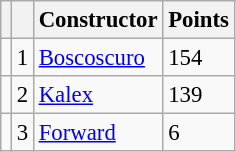<table class="wikitable" style="font-size: 95%;">
<tr>
<th></th>
<th></th>
<th>Constructor</th>
<th>Points</th>
</tr>
<tr>
<td></td>
<td align=center>1</td>
<td> <a href='#'>Boscoscuro</a></td>
<td align=left>154</td>
</tr>
<tr>
<td></td>
<td align=center>2</td>
<td> <a href='#'>Kalex</a></td>
<td align=left>139</td>
</tr>
<tr>
<td></td>
<td align=center>3</td>
<td> <a href='#'>Forward</a></td>
<td align=left>6</td>
</tr>
</table>
